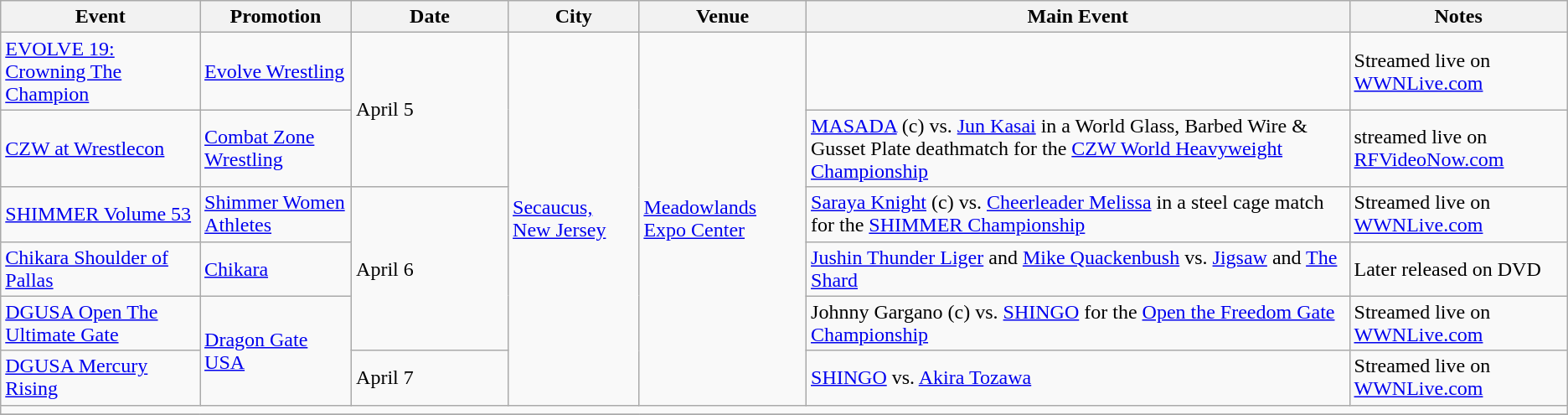<table class="wikitable">
<tr>
<th>Event</th>
<th>Promotion</th>
<th style="width:10%;">Date</th>
<th>City</th>
<th>Venue</th>
<th>Main Event</th>
<th>Notes</th>
</tr>
<tr>
<td><a href='#'>EVOLVE 19: Crowning The Champion</a></td>
<td><a href='#'>Evolve Wrestling</a></td>
<td rowspan=2>April 5</td>
<td rowspan=6><a href='#'>Secaucus, New Jersey</a></td>
<td rowspan=6><a href='#'>Meadowlands Expo Center</a></td>
<td></td>
<td>Streamed live on <a href='#'>WWNLive.com</a></td>
</tr>
<tr>
<td><a href='#'>CZW at Wrestlecon</a></td>
<td><a href='#'>Combat Zone Wrestling</a></td>
<td><a href='#'>MASADA</a> (c) vs. <a href='#'>Jun Kasai</a> in a World Glass, Barbed Wire & Gusset Plate deathmatch for the <a href='#'>CZW World Heavyweight Championship</a></td>
<td>streamed live on <a href='#'>RFVideoNow.com</a></td>
</tr>
<tr>
<td><a href='#'>SHIMMER Volume 53</a></td>
<td><a href='#'>Shimmer Women Athletes</a></td>
<td rowspan=3>April 6</td>
<td><a href='#'>Saraya Knight</a> (c) vs. <a href='#'>Cheerleader Melissa</a> in a steel cage match for the <a href='#'>SHIMMER Championship</a></td>
<td>Streamed live on <a href='#'>WWNLive.com</a></td>
</tr>
<tr>
<td><a href='#'>Chikara Shoulder of Pallas</a></td>
<td><a href='#'>Chikara</a></td>
<td><a href='#'>Jushin Thunder Liger</a> and <a href='#'>Mike Quackenbush</a> vs. <a href='#'>Jigsaw</a> and <a href='#'>The Shard</a></td>
<td>Later released on DVD</td>
</tr>
<tr>
<td><a href='#'>DGUSA Open The Ultimate Gate</a></td>
<td rowspan=2><a href='#'>Dragon Gate USA</a></td>
<td>Johnny Gargano (c) vs. <a href='#'>SHINGO</a> for the <a href='#'>Open the Freedom Gate Championship</a></td>
<td>Streamed live on <a href='#'>WWNLive.com</a></td>
</tr>
<tr>
<td><a href='#'>DGUSA Mercury Rising</a></td>
<td>April 7</td>
<td><a href='#'>SHINGO</a> vs. <a href='#'>Akira Tozawa</a></td>
<td>Streamed live on <a href='#'>WWNLive.com</a></td>
</tr>
<tr>
<td colspan="7"></td>
</tr>
<tr>
</tr>
</table>
